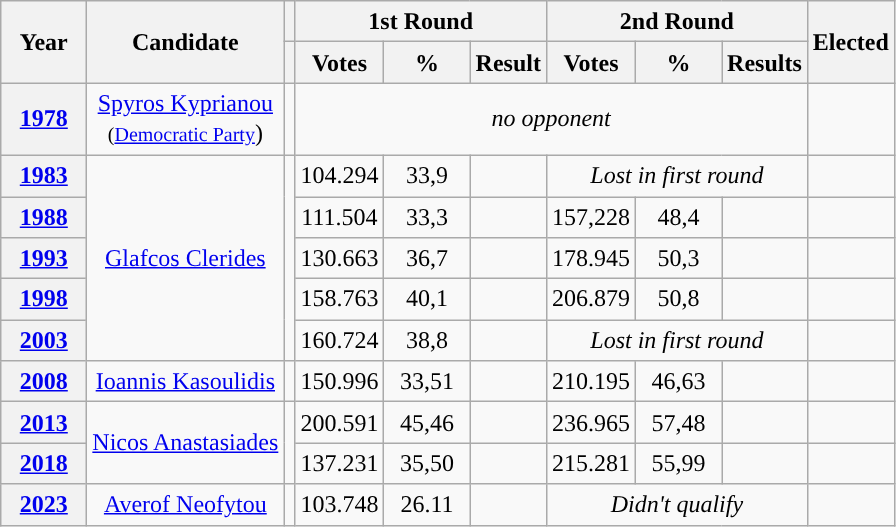<table class="wikitable" style="text-align:center;font-size:100%;line-height:20px;">
<tr>
<th rowspan="2" width="50">Year</th>
<th rowspan="2">Candidate</th>
<th></th>
<th colspan="3" width="100">1st Round</th>
<th colspan="3" width="100">2nd Round</th>
<th rowspan="2">Elected</th>
</tr>
<tr>
<th></th>
<th width="50">Votes</th>
<th width="50">%</th>
<th>Result</th>
<th width="50">Votes</th>
<th width="50">%</th>
<th>Results</th>
</tr>
<tr>
<th><a href='#'>1978</a></th>
<td><a href='#'>Spyros Kyprianou</a><br><small>(<a href='#'>Democratic Party</a></small>)</td>
<td></td>
<td colspan="6"><em>no opponent</em></td>
<td></td>
</tr>
<tr>
<th><a href='#'>1983</a></th>
<td rowspan="5"><a href='#'>Glafcos Clerides</a></td>
<td rowspan="5"></td>
<td>104.294</td>
<td>33,9</td>
<td></td>
<td colspan="3"><em>Lost in first round</em></td>
<td></td>
</tr>
<tr>
<th><a href='#'>1988</a></th>
<td>111.504</td>
<td>33,3</td>
<td></td>
<td>157,228</td>
<td>48,4</td>
<td></td>
<td></td>
</tr>
<tr>
<th><a href='#'>1993</a></th>
<td>130.663</td>
<td>36,7</td>
<td></td>
<td>178.945</td>
<td>50,3</td>
<td></td>
<td></td>
</tr>
<tr>
<th><a href='#'>1998</a></th>
<td>158.763</td>
<td>40,1</td>
<td></td>
<td>206.879</td>
<td>50,8</td>
<td></td>
<td></td>
</tr>
<tr>
<th><a href='#'>2003</a></th>
<td>160.724</td>
<td>38,8</td>
<td></td>
<td colspan="3"><em>Lost in first round</em></td>
<td></td>
</tr>
<tr>
<th><a href='#'>2008</a></th>
<td><a href='#'>Ioannis Kasoulidis</a></td>
<td></td>
<td>150.996</td>
<td>33,51</td>
<td></td>
<td>210.195</td>
<td>46,63</td>
<td></td>
<td></td>
</tr>
<tr>
<th><a href='#'>2013</a></th>
<td rowspan="2"><a href='#'>Nicos Anastasiades</a></td>
<td rowspan="2"></td>
<td>200.591</td>
<td>45,46</td>
<td></td>
<td>236.965</td>
<td>57,48</td>
<td></td>
<td></td>
</tr>
<tr>
<th><a href='#'>2018</a></th>
<td>137.231</td>
<td>35,50</td>
<td></td>
<td>215.281</td>
<td>55,99</td>
<td></td>
<td></td>
</tr>
<tr>
<th><a href='#'>2023</a></th>
<td><a href='#'>Averof Neofytou</a></td>
<td></td>
<td>103.748</td>
<td>26.11</td>
<td></td>
<td colspan="3"><em>Didn't qualify</em></td>
<td></td>
</tr>
</table>
